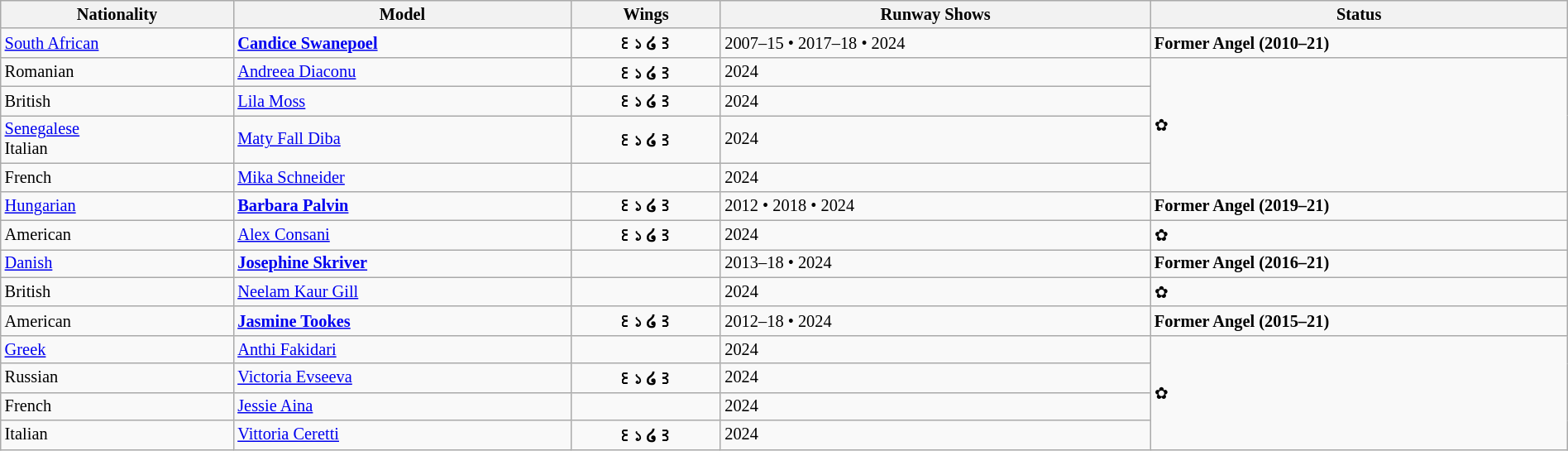<table class="sortable wikitable"  style="font-size:85%; width:100%;">
<tr>
<th>Nationality</th>
<th>Model</th>
<th>Wings</th>
<th>Runway Shows</th>
<th>Status</th>
</tr>
<tr>
<td> <a href='#'>South African</a></td>
<td><strong><a href='#'>Candice Swanepoel</a></strong></td>
<td align="center"><strong>꒰১ ໒꒱</strong></td>
<td>2007–15 • 2017–18 • 2024</td>
<td><strong>Former  Angel (2010–21)</strong></td>
</tr>
<tr>
<td> Romanian</td>
<td><a href='#'>Andreea Diaconu</a></td>
<td align="center"><strong>꒰১ ໒꒱</strong></td>
<td>2024</td>
<td rowspan="4"><strong></strong> ✿</td>
</tr>
<tr>
<td> British</td>
<td><a href='#'>Lila Moss</a></td>
<td align="center"><strong>꒰১ ໒꒱</strong></td>
<td>2024</td>
</tr>
<tr>
<td> <a href='#'>Senegalese</a><br> Italian</td>
<td><a href='#'>Maty Fall Diba</a></td>
<td align="center"><strong>꒰১ ໒꒱</strong></td>
<td>2024</td>
</tr>
<tr>
<td> French</td>
<td><a href='#'>Mika Schneider</a></td>
<td></td>
<td>2024</td>
</tr>
<tr>
<td> <a href='#'>Hungarian</a></td>
<td><strong><a href='#'>Barbara Palvin</a></strong></td>
<td align="center"><strong>꒰১ ໒꒱</strong></td>
<td>2012 • 2018 • 2024</td>
<td><strong>Former  Angel (2019–21)</strong></td>
</tr>
<tr>
<td> American</td>
<td><a href='#'>Alex Consani</a></td>
<td align="center"><strong>꒰১ ໒꒱</strong></td>
<td>2024</td>
<td><strong></strong> ✿</td>
</tr>
<tr>
<td> <a href='#'>Danish</a></td>
<td><strong><a href='#'>Josephine Skriver</a></strong></td>
<td></td>
<td>2013–18 • 2024</td>
<td><strong>Former  Angel (2016–21)</strong></td>
</tr>
<tr>
<td> British</td>
<td><a href='#'>Neelam Kaur Gill</a></td>
<td></td>
<td>2024</td>
<td><strong></strong> ✿</td>
</tr>
<tr>
<td> American</td>
<td><strong><a href='#'>Jasmine Tookes</a></strong></td>
<td align="center"><strong>꒰১ ໒꒱</strong></td>
<td>2012–18 • 2024</td>
<td><strong>Former  Angel (2015–21)</strong></td>
</tr>
<tr>
<td> <a href='#'>Greek</a></td>
<td><a href='#'>Anthi Fakidari</a></td>
<td></td>
<td>2024</td>
<td rowspan="4"><strong></strong> ✿</td>
</tr>
<tr>
<td> Russian</td>
<td><a href='#'>Victoria Evseeva</a></td>
<td align="center"><strong>꒰১ ໒꒱</strong></td>
<td>2024</td>
</tr>
<tr>
<td> French</td>
<td><a href='#'>Jessie Aina</a></td>
<td></td>
<td>2024</td>
</tr>
<tr>
<td> Italian</td>
<td><a href='#'>Vittoria Ceretti</a></td>
<td align="center"><strong>꒰১ ໒꒱</strong></td>
<td>2024</td>
</tr>
</table>
